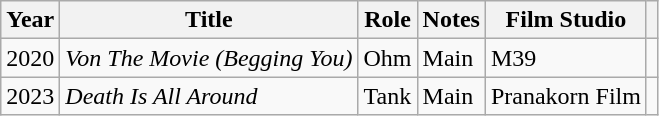<table class="wikitable plainrowheaders sortable">
<tr>
<th>Year</th>
<th>Title</th>
<th>Role</th>
<th>Notes</th>
<th>Film Studio</th>
<th class="unsortable"></th>
</tr>
<tr>
<td style="text-align: center;">2020</td>
<td><em>Von The Movie (Begging You)</em></td>
<td>Ohm</td>
<td>Main</td>
<td>M39</td>
<td></td>
</tr>
<tr>
<td style="text-align: center;">2023</td>
<td><em>Death Is All Around</em></td>
<td>Tank</td>
<td>Main</td>
<td>Pranakorn Film</td>
<td></td>
</tr>
</table>
